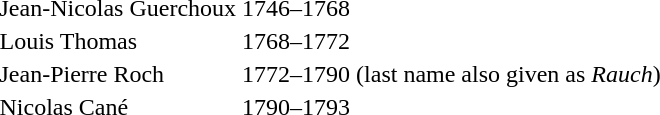<table>
<tr>
<td>Jean-Nicolas Guerchoux</td>
<td>1746–1768</td>
</tr>
<tr>
<td>Louis Thomas</td>
<td>1768–1772</td>
</tr>
<tr>
<td>Jean-Pierre Roch</td>
<td>1772–1790 (last name also given as <em>Rauch</em>)</td>
</tr>
<tr>
<td>Nicolas Cané</td>
<td>1790–1793</td>
</tr>
</table>
